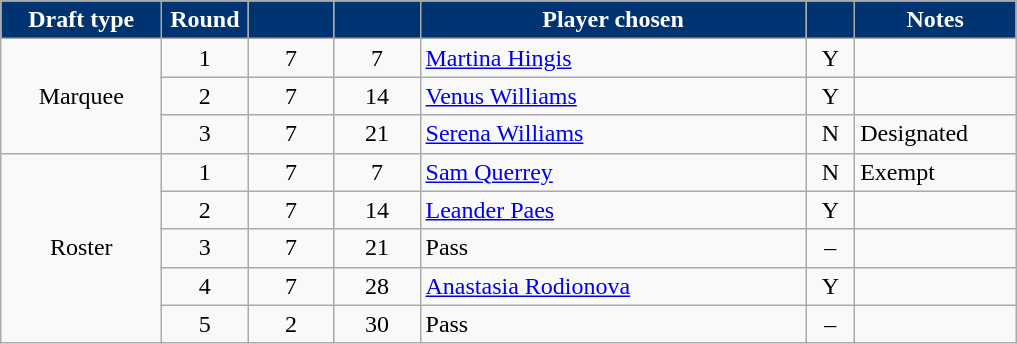<table class="wikitable" style="text-align:left">
<tr>
<th style="background:#003372; color:white" width="100px">Draft type</th>
<th style="background:#003372; color:white" width="50px">Round</th>
<th style="background:#003372; color:white" width="50px"></th>
<th style="background:#003372; color:white" width="50px"></th>
<th style="background:#003372; color:white" width="250px">Player chosen</th>
<th style="background:#003372; color:white" width="25px"></th>
<th style="background:#003372; color:white" width="100px">Notes</th>
</tr>
<tr>
<td rowspan="3" style="text-align:center">Marquee</td>
<td style="text-align:center">1</td>
<td style="text-align:center">7</td>
<td style="text-align:center">7</td>
<td> <a href='#'>Martina Hingis</a></td>
<td style="text-align:center">Y</td>
<td></td>
</tr>
<tr>
<td style="text-align:center">2</td>
<td style="text-align:center">7</td>
<td style="text-align:center">14</td>
<td> <a href='#'>Venus Williams</a></td>
<td style="text-align:center">Y</td>
<td></td>
</tr>
<tr>
<td style="text-align:center">3</td>
<td style="text-align:center">7</td>
<td style="text-align:center">21</td>
<td> <a href='#'>Serena Williams</a></td>
<td style="text-align:center">N</td>
<td>Designated</td>
</tr>
<tr>
<td rowspan="5" style="text-align:center">Roster</td>
<td style="text-align:center">1</td>
<td style="text-align:center">7</td>
<td style="text-align:center">7</td>
<td> <a href='#'>Sam Querrey</a></td>
<td style="text-align:center">N</td>
<td>Exempt</td>
</tr>
<tr>
<td style="text-align:center">2</td>
<td style="text-align:center">7</td>
<td style="text-align:center">14</td>
<td> <a href='#'>Leander Paes</a></td>
<td style="text-align:center">Y</td>
<td></td>
</tr>
<tr>
<td style="text-align:center">3</td>
<td style="text-align:center">7</td>
<td style="text-align:center">21</td>
<td>Pass</td>
<td style="text-align:center">–</td>
<td></td>
</tr>
<tr>
<td style="text-align:center">4</td>
<td style="text-align:center">7</td>
<td style="text-align:center">28</td>
<td> <a href='#'>Anastasia Rodionova</a></td>
<td style="text-align:center">Y</td>
<td></td>
</tr>
<tr>
<td style="text-align:center">5</td>
<td style="text-align:center">2</td>
<td style="text-align:center">30</td>
<td>Pass</td>
<td style="text-align:center">–</td>
<td></td>
</tr>
</table>
